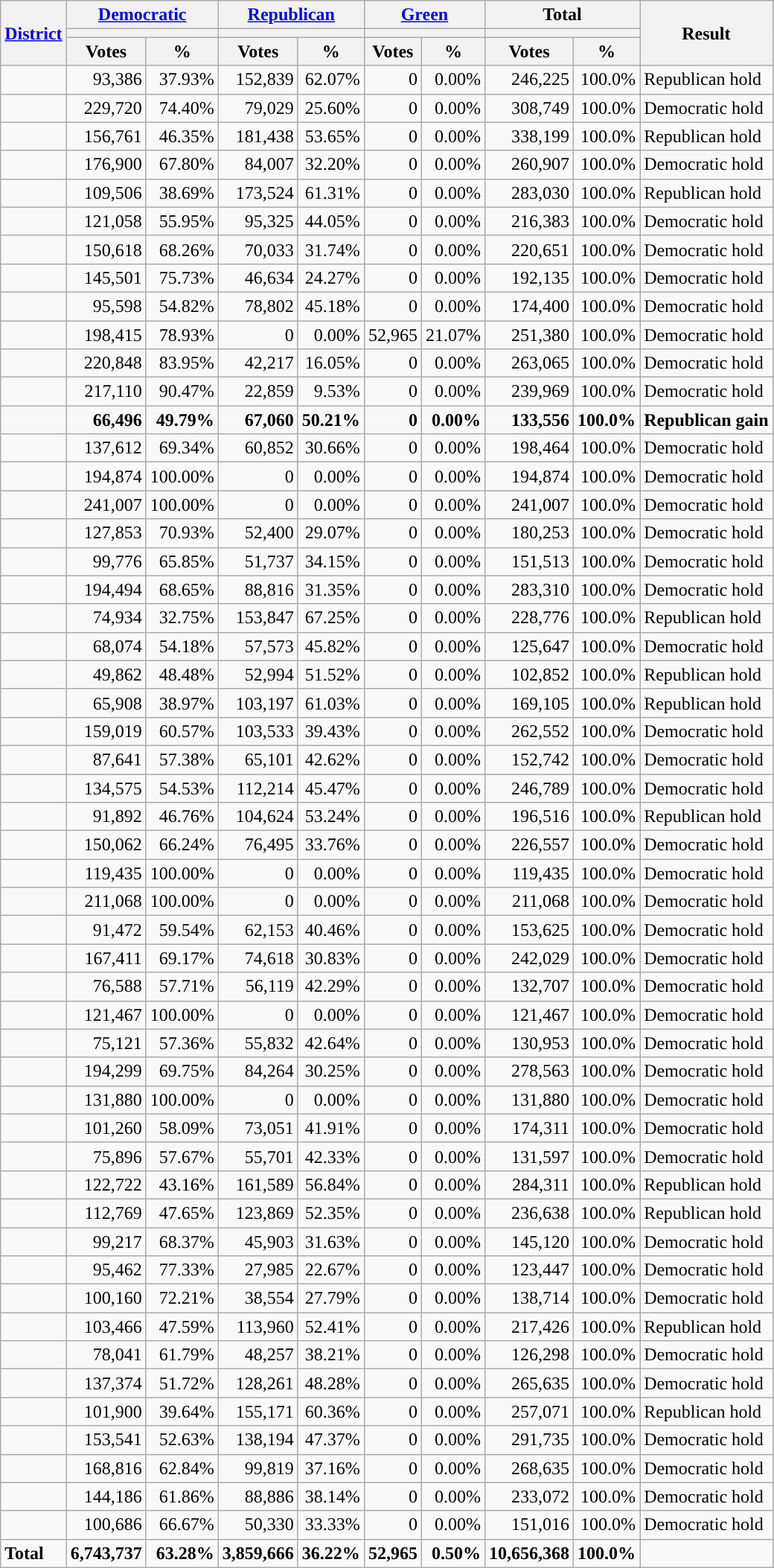<table class="wikitable plainrowheaders sortable" style="font-size:100%; text-align:right;">
<tr>
<th scope=col rowspan=3><a href='#'>District</a></th>
<th scope=col colspan=2><a href='#'>Democratic</a></th>
<th scope=col colspan=2><a href='#'>Republican</a></th>
<th scope=col colspan=2><a href='#'>Green</a></th>
<th scope=col colspan=2>Total</th>
<th scope=col rowspan=3>Result</th>
</tr>
<tr>
<th scope=col colspan=2 style="background:"></th>
<th scope=col colspan=2 style="background:"></th>
<th scope=col colspan=2 style="background:"></th>
<th scope=col colspan=2></th>
</tr>
<tr>
<th scope=col data-sort-type="number">Votes</th>
<th scope=col data-sort-type="number">%</th>
<th scope=col data-sort-type="number">Votes</th>
<th scope=col data-sort-type="number">%</th>
<th scope=col data-sort-type="number">Votes</th>
<th scope=col data-sort-type="number">%</th>
<th scope=col data-sort-type="number">Votes</th>
<th scope=col data-sort-type="number">%</th>
</tr>
<tr>
<td align=left></td>
<td>93,386</td>
<td>37.93%</td>
<td>152,839</td>
<td>62.07%</td>
<td>0</td>
<td>0.00%</td>
<td>246,225</td>
<td>100.0%</td>
<td align=left>Republican hold</td>
</tr>
<tr>
<td align=left></td>
<td>229,720</td>
<td>74.40%</td>
<td>79,029</td>
<td>25.60%</td>
<td>0</td>
<td>0.00%</td>
<td>308,749</td>
<td>100.0%</td>
<td align=left>Democratic hold</td>
</tr>
<tr>
<td align=left></td>
<td>156,761</td>
<td>46.35%</td>
<td>181,438</td>
<td>53.65%</td>
<td>0</td>
<td>0.00%</td>
<td>338,199</td>
<td>100.0%</td>
<td align=left>Republican hold</td>
</tr>
<tr>
<td align=left></td>
<td>176,900</td>
<td>67.80%</td>
<td>84,007</td>
<td>32.20%</td>
<td>0</td>
<td>0.00%</td>
<td>260,907</td>
<td>100.0%</td>
<td align=left>Democratic hold</td>
</tr>
<tr>
<td align=left></td>
<td>109,506</td>
<td>38.69%</td>
<td>173,524</td>
<td>61.31%</td>
<td>0</td>
<td>0.00%</td>
<td>283,030</td>
<td>100.0%</td>
<td align=left>Republican hold</td>
</tr>
<tr>
<td align=left></td>
<td>121,058</td>
<td>55.95%</td>
<td>95,325</td>
<td>44.05%</td>
<td>0</td>
<td>0.00%</td>
<td>216,383</td>
<td>100.0%</td>
<td align=left>Democratic hold</td>
</tr>
<tr>
<td align=left></td>
<td>150,618</td>
<td>68.26%</td>
<td>70,033</td>
<td>31.74%</td>
<td>0</td>
<td>0.00%</td>
<td>220,651</td>
<td>100.0%</td>
<td align=left>Democratic hold</td>
</tr>
<tr>
<td align=left></td>
<td>145,501</td>
<td>75.73%</td>
<td>46,634</td>
<td>24.27%</td>
<td>0</td>
<td>0.00%</td>
<td>192,135</td>
<td>100.0%</td>
<td align=left>Democratic hold</td>
</tr>
<tr>
<td align=left></td>
<td>95,598</td>
<td>54.82%</td>
<td>78,802</td>
<td>45.18%</td>
<td>0</td>
<td>0.00%</td>
<td>174,400</td>
<td>100.0%</td>
<td align=left>Democratic hold</td>
</tr>
<tr>
<td align=left></td>
<td>198,415</td>
<td>78.93%</td>
<td>0</td>
<td>0.00%</td>
<td>52,965</td>
<td>21.07%</td>
<td>251,380</td>
<td>100.0%</td>
<td align=left>Democratic hold</td>
</tr>
<tr>
<td align=left></td>
<td>220,848</td>
<td>83.95%</td>
<td>42,217</td>
<td>16.05%</td>
<td>0</td>
<td>0.00%</td>
<td>263,065</td>
<td>100.0%</td>
<td align=left>Democratic hold</td>
</tr>
<tr>
<td align=left></td>
<td>217,110</td>
<td>90.47%</td>
<td>22,859</td>
<td>9.53%</td>
<td>0</td>
<td>0.00%</td>
<td>239,969</td>
<td>100.0%</td>
<td align=left>Democratic hold</td>
</tr>
<tr>
<td align=left><strong></strong></td>
<td><strong>66,496</strong></td>
<td><strong>49.79%</strong></td>
<td><strong>67,060</strong></td>
<td><strong>50.21%</strong></td>
<td><strong>0</strong></td>
<td><strong>0.00%</strong></td>
<td><strong>133,556</strong></td>
<td><strong>100.0%</strong></td>
<td align=left><strong>Republican gain</strong></td>
</tr>
<tr>
<td align=left></td>
<td>137,612</td>
<td>69.34%</td>
<td>60,852</td>
<td>30.66%</td>
<td>0</td>
<td>0.00%</td>
<td>198,464</td>
<td>100.0%</td>
<td align=left>Democratic hold</td>
</tr>
<tr>
<td align=left></td>
<td>194,874</td>
<td>100.00%</td>
<td>0</td>
<td>0.00%</td>
<td>0</td>
<td>0.00%</td>
<td>194,874</td>
<td>100.0%</td>
<td align=left>Democratic hold</td>
</tr>
<tr>
<td align=left></td>
<td>241,007</td>
<td>100.00%</td>
<td>0</td>
<td>0.00%</td>
<td>0</td>
<td>0.00%</td>
<td>241,007</td>
<td>100.0%</td>
<td align=left>Democratic hold</td>
</tr>
<tr>
<td align=left></td>
<td>127,853</td>
<td>70.93%</td>
<td>52,400</td>
<td>29.07%</td>
<td>0</td>
<td>0.00%</td>
<td>180,253</td>
<td>100.0%</td>
<td align=left>Democratic hold</td>
</tr>
<tr>
<td align=left></td>
<td>99,776</td>
<td>65.85%</td>
<td>51,737</td>
<td>34.15%</td>
<td>0</td>
<td>0.00%</td>
<td>151,513</td>
<td>100.0%</td>
<td align=left>Democratic hold</td>
</tr>
<tr>
<td align=left></td>
<td>194,494</td>
<td>68.65%</td>
<td>88,816</td>
<td>31.35%</td>
<td>0</td>
<td>0.00%</td>
<td>283,310</td>
<td>100.0%</td>
<td align=left>Democratic hold</td>
</tr>
<tr>
<td align=left></td>
<td>74,934</td>
<td>32.75%</td>
<td>153,847</td>
<td>67.25%</td>
<td>0</td>
<td>0.00%</td>
<td>228,776</td>
<td>100.0%</td>
<td align=left>Republican hold</td>
</tr>
<tr>
<td align=left></td>
<td>68,074</td>
<td>54.18%</td>
<td>57,573</td>
<td>45.82%</td>
<td>0</td>
<td>0.00%</td>
<td>125,647</td>
<td>100.0%</td>
<td align=left>Democratic hold</td>
</tr>
<tr>
<td align=left></td>
<td>49,862</td>
<td>48.48%</td>
<td>52,994</td>
<td>51.52%</td>
<td>0</td>
<td>0.00%</td>
<td>102,852</td>
<td>100.0%</td>
<td align=left>Republican hold</td>
</tr>
<tr>
<td align=left></td>
<td>65,908</td>
<td>38.97%</td>
<td>103,197</td>
<td>61.03%</td>
<td>0</td>
<td>0.00%</td>
<td>169,105</td>
<td>100.0%</td>
<td align=left>Republican hold</td>
</tr>
<tr>
<td align=left></td>
<td>159,019</td>
<td>60.57%</td>
<td>103,533</td>
<td>39.43%</td>
<td>0</td>
<td>0.00%</td>
<td>262,552</td>
<td>100.0%</td>
<td align=left>Democratic hold</td>
</tr>
<tr>
<td align=left></td>
<td>87,641</td>
<td>57.38%</td>
<td>65,101</td>
<td>42.62%</td>
<td>0</td>
<td>0.00%</td>
<td>152,742</td>
<td>100.0%</td>
<td align=left>Democratic hold</td>
</tr>
<tr>
<td align=left></td>
<td>134,575</td>
<td>54.53%</td>
<td>112,214</td>
<td>45.47%</td>
<td>0</td>
<td>0.00%</td>
<td>246,789</td>
<td>100.0%</td>
<td align=left>Democratic hold</td>
</tr>
<tr>
<td align=left></td>
<td>91,892</td>
<td>46.76%</td>
<td>104,624</td>
<td>53.24%</td>
<td>0</td>
<td>0.00%</td>
<td>196,516</td>
<td>100.0%</td>
<td align=left>Republican hold</td>
</tr>
<tr>
<td align=left></td>
<td>150,062</td>
<td>66.24%</td>
<td>76,495</td>
<td>33.76%</td>
<td>0</td>
<td>0.00%</td>
<td>226,557</td>
<td>100.0%</td>
<td align=left>Democratic hold</td>
</tr>
<tr>
<td align=left></td>
<td>119,435</td>
<td>100.00%</td>
<td>0</td>
<td>0.00%</td>
<td>0</td>
<td>0.00%</td>
<td>119,435</td>
<td>100.0%</td>
<td align=left>Democratic hold</td>
</tr>
<tr>
<td align=left></td>
<td>211,068</td>
<td>100.00%</td>
<td>0</td>
<td>0.00%</td>
<td>0</td>
<td>0.00%</td>
<td>211,068</td>
<td>100.0%</td>
<td align=left>Democratic hold</td>
</tr>
<tr>
<td align=left></td>
<td>91,472</td>
<td>59.54%</td>
<td>62,153</td>
<td>40.46%</td>
<td>0</td>
<td>0.00%</td>
<td>153,625</td>
<td>100.0%</td>
<td align=left>Democratic hold</td>
</tr>
<tr>
<td align=left></td>
<td>167,411</td>
<td>69.17%</td>
<td>74,618</td>
<td>30.83%</td>
<td>0</td>
<td>0.00%</td>
<td>242,029</td>
<td>100.0%</td>
<td align=left>Democratic hold</td>
</tr>
<tr>
<td align=left></td>
<td>76,588</td>
<td>57.71%</td>
<td>56,119</td>
<td>42.29%</td>
<td>0</td>
<td>0.00%</td>
<td>132,707</td>
<td>100.0%</td>
<td align=left>Democratic hold</td>
</tr>
<tr>
<td align=left></td>
<td>121,467</td>
<td>100.00%</td>
<td>0</td>
<td>0.00%</td>
<td>0</td>
<td>0.00%</td>
<td>121,467</td>
<td>100.0%</td>
<td align=left>Democratic hold</td>
</tr>
<tr>
<td align=left></td>
<td>75,121</td>
<td>57.36%</td>
<td>55,832</td>
<td>42.64%</td>
<td>0</td>
<td>0.00%</td>
<td>130,953</td>
<td>100.0%</td>
<td align=left>Democratic hold</td>
</tr>
<tr>
<td align=left></td>
<td>194,299</td>
<td>69.75%</td>
<td>84,264</td>
<td>30.25%</td>
<td>0</td>
<td>0.00%</td>
<td>278,563</td>
<td>100.0%</td>
<td align=left>Democratic hold</td>
</tr>
<tr>
<td align=left></td>
<td>131,880</td>
<td>100.00%</td>
<td>0</td>
<td>0.00%</td>
<td>0</td>
<td>0.00%</td>
<td>131,880</td>
<td>100.0%</td>
<td align=left>Democratic hold</td>
</tr>
<tr>
<td align=left></td>
<td>101,260</td>
<td>58.09%</td>
<td>73,051</td>
<td>41.91%</td>
<td>0</td>
<td>0.00%</td>
<td>174,311</td>
<td>100.0%</td>
<td align=left>Democratic hold</td>
</tr>
<tr>
<td align=left></td>
<td>75,896</td>
<td>57.67%</td>
<td>55,701</td>
<td>42.33%</td>
<td>0</td>
<td>0.00%</td>
<td>131,597</td>
<td>100.0%</td>
<td align=left>Democratic hold</td>
</tr>
<tr>
<td align=left></td>
<td>122,722</td>
<td>43.16%</td>
<td>161,589</td>
<td>56.84%</td>
<td>0</td>
<td>0.00%</td>
<td>284,311</td>
<td>100.0%</td>
<td align=left>Republican hold</td>
</tr>
<tr>
<td align=left></td>
<td>112,769</td>
<td>47.65%</td>
<td>123,869</td>
<td>52.35%</td>
<td>0</td>
<td>0.00%</td>
<td>236,638</td>
<td>100.0%</td>
<td align=left>Republican hold</td>
</tr>
<tr>
<td align=left></td>
<td>99,217</td>
<td>68.37%</td>
<td>45,903</td>
<td>31.63%</td>
<td>0</td>
<td>0.00%</td>
<td>145,120</td>
<td>100.0%</td>
<td align=left>Democratic hold</td>
</tr>
<tr>
<td align=left></td>
<td>95,462</td>
<td>77.33%</td>
<td>27,985</td>
<td>22.67%</td>
<td>0</td>
<td>0.00%</td>
<td>123,447</td>
<td>100.0%</td>
<td align=left>Democratic hold</td>
</tr>
<tr>
<td align=left></td>
<td>100,160</td>
<td>72.21%</td>
<td>38,554</td>
<td>27.79%</td>
<td>0</td>
<td>0.00%</td>
<td>138,714</td>
<td>100.0%</td>
<td align=left>Democratic hold</td>
</tr>
<tr>
<td align=left></td>
<td>103,466</td>
<td>47.59%</td>
<td>113,960</td>
<td>52.41%</td>
<td>0</td>
<td>0.00%</td>
<td>217,426</td>
<td>100.0%</td>
<td align=left>Republican hold</td>
</tr>
<tr>
<td align=left></td>
<td>78,041</td>
<td>61.79%</td>
<td>48,257</td>
<td>38.21%</td>
<td>0</td>
<td>0.00%</td>
<td>126,298</td>
<td>100.0%</td>
<td align=left>Democratic hold</td>
</tr>
<tr>
<td align=left></td>
<td>137,374</td>
<td>51.72%</td>
<td>128,261</td>
<td>48.28%</td>
<td>0</td>
<td>0.00%</td>
<td>265,635</td>
<td>100.0%</td>
<td align=left>Democratic hold</td>
</tr>
<tr>
<td align=left></td>
<td>101,900</td>
<td>39.64%</td>
<td>155,171</td>
<td>60.36%</td>
<td>0</td>
<td>0.00%</td>
<td>257,071</td>
<td>100.0%</td>
<td align=left>Republican hold</td>
</tr>
<tr>
<td align=left></td>
<td>153,541</td>
<td>52.63%</td>
<td>138,194</td>
<td>47.37%</td>
<td>0</td>
<td>0.00%</td>
<td>291,735</td>
<td>100.0%</td>
<td align=left>Democratic hold</td>
</tr>
<tr>
<td align=left></td>
<td>168,816</td>
<td>62.84%</td>
<td>99,819</td>
<td>37.16%</td>
<td>0</td>
<td>0.00%</td>
<td>268,635</td>
<td>100.0%</td>
<td align=left>Democratic hold</td>
</tr>
<tr>
<td align=left></td>
<td>144,186</td>
<td>61.86%</td>
<td>88,886</td>
<td>38.14%</td>
<td>0</td>
<td>0.00%</td>
<td>233,072</td>
<td>100.0%</td>
<td align=left>Democratic hold</td>
</tr>
<tr>
<td align=left></td>
<td>100,686</td>
<td>66.67%</td>
<td>50,330</td>
<td>33.33%</td>
<td>0</td>
<td>0.00%</td>
<td>151,016</td>
<td>100.0%</td>
<td align=left>Democratic hold</td>
</tr>
<tr class="sortbottom" style="font-weight:bold">
<td align=left>Total</td>
<td>6,743,737</td>
<td>63.28%</td>
<td>3,859,666</td>
<td>36.22%</td>
<td>52,965</td>
<td>0.50%</td>
<td>10,656,368</td>
<td>100.0%</td>
</tr>
</table>
